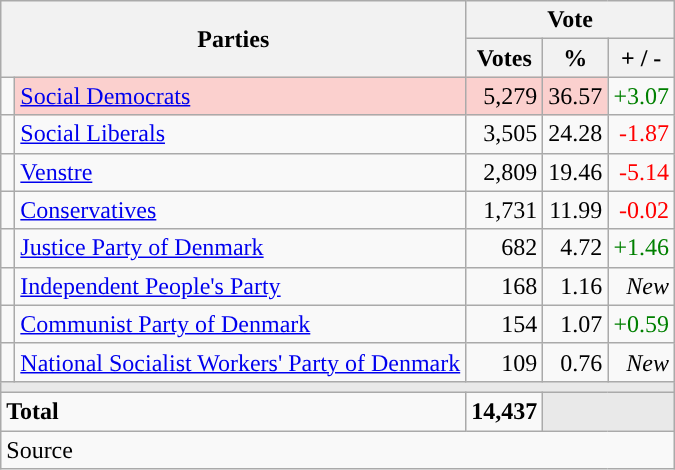<table class="wikitable" style="text-align:right;">
<tr>
<th style="text-align:centre;" rowspan="2" colspan="2" width="225">Parties</th>
<th colspan="3">Vote</th>
</tr>
<tr>
<th width="15">Votes</th>
<th width="15">%</th>
<th width="15">+ / -</th>
</tr>
<tr>
<td width="2" style="color:inherit;background:"></td>
<td bgcolor=#fbd0ce  align="left"><a href='#'>Social Democrats</a></td>
<td bgcolor=#fbd0ce>5,279</td>
<td bgcolor=#fbd0ce>36.57</td>
<td style=color:green;>+3.07</td>
</tr>
<tr>
<td width="2" style="color:inherit;background:"></td>
<td align="left"><a href='#'>Social Liberals</a></td>
<td>3,505</td>
<td>24.28</td>
<td style=color:red;>-1.87</td>
</tr>
<tr>
<td width="2" style="color:inherit;background:"></td>
<td align="left"><a href='#'>Venstre</a></td>
<td>2,809</td>
<td>19.46</td>
<td style=color:red;>-5.14</td>
</tr>
<tr>
<td width="2" style="color:inherit;background:"></td>
<td align="left"><a href='#'>Conservatives</a></td>
<td>1,731</td>
<td>11.99</td>
<td style=color:red;>-0.02</td>
</tr>
<tr>
<td width="2" style="color:inherit;background:"></td>
<td align="left"><a href='#'>Justice Party of Denmark</a></td>
<td>682</td>
<td>4.72</td>
<td style=color:green;>+1.46</td>
</tr>
<tr>
<td width="2" style="color:inherit;background:"></td>
<td align="left"><a href='#'>Independent People's Party</a></td>
<td>168</td>
<td>1.16</td>
<td><em>New</em></td>
</tr>
<tr>
<td width="2" style="color:inherit;background:"></td>
<td align="left"><a href='#'>Communist Party of Denmark</a></td>
<td>154</td>
<td>1.07</td>
<td style=color:green;>+0.59</td>
</tr>
<tr>
<td width="2" style="color:inherit;background:"></td>
<td align="left"><a href='#'>National Socialist Workers' Party of Denmark</a></td>
<td>109</td>
<td>0.76</td>
<td><em>New</em></td>
</tr>
<tr>
<td colspan="7" bgcolor="#E9E9E9"></td>
</tr>
<tr>
<td align="left" colspan="2"><strong>Total</strong></td>
<td><strong>14,437</strong></td>
<td bgcolor="#E9E9E9" colspan="2"></td>
</tr>
<tr>
<td align="left" colspan="6">Source</td>
</tr>
</table>
